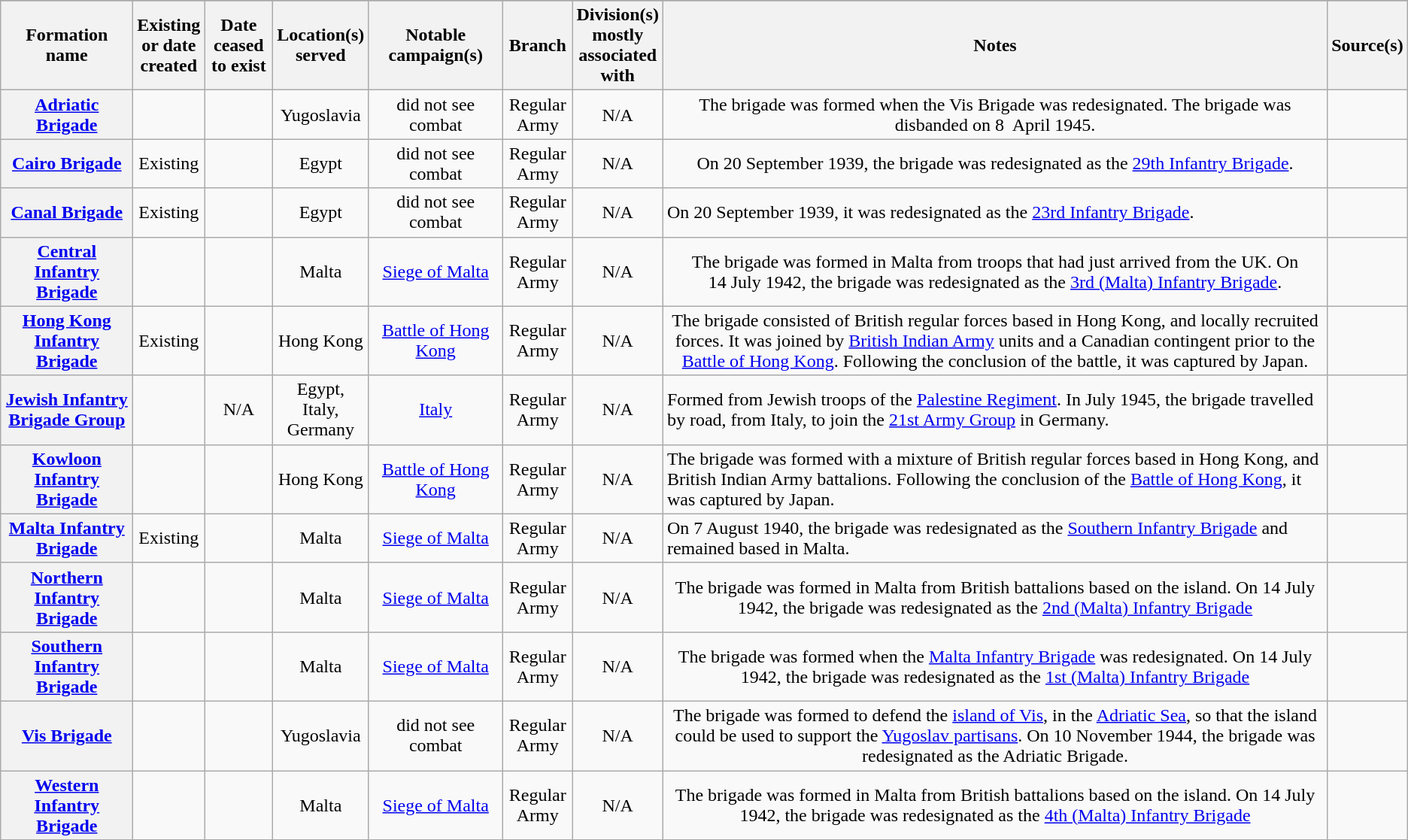<table class="wikitable sortable plainrowheaders" style="text-align: left; border-spacing: 2px; border: 1px solid darkgray;">
<tr>
</tr>
<tr>
<th width="10%" scope="col">Formation name</th>
<th width=5% scope="col">Existing or date created</th>
<th width=5% scope="col">Date ceased to exist</th>
<th width=5% scope="col">Location(s) served</th>
<th width=10% scope="col">Notable campaign(s)</th>
<th width=5% scope="col">Branch</th>
<th class=unsortable width=4% scope="col">Division(s) mostly associated with</th>
<th class=unsortable width=55% scope="col">Notes</th>
<th class=unsortable width=1% scope="col">Source(s)</th>
</tr>
<tr>
<th scope="row" align="center"><a href='#'>Adriatic Brigade</a></th>
<td align="center"></td>
<td align="center"></td>
<td align="center">Yugoslavia</td>
<td align="center">did not see combat</td>
<td align="center">Regular Army</td>
<td align="center">N/A</td>
<td align="center">The brigade was formed when the Vis Brigade was redesignated. The brigade was disbanded on 8  April 1945.</td>
<td align="center"></td>
</tr>
<tr>
<th scope="row" align="center"><a href='#'>Cairo Brigade</a></th>
<td align="center">Existing</td>
<td align="center"></td>
<td align="center">Egypt</td>
<td align="center">did not see combat</td>
<td align="center">Regular Army</td>
<td align="center">N/A</td>
<td align="center">On 20 September 1939, the brigade was redesignated as the <a href='#'>29th Infantry Brigade</a>.</td>
<td align="center"></td>
</tr>
<tr>
<th scope="row" align="center"><a href='#'>Canal Brigade</a></th>
<td align="center">Existing</td>
<td align="center"></td>
<td align="center">Egypt</td>
<td align="center">did not see combat</td>
<td align="center">Regular Army</td>
<td align="center">N/A</td>
<td align="left">On 20 September 1939, it was redesignated as the <a href='#'>23rd Infantry Brigade</a>.</td>
<td align="center"></td>
</tr>
<tr>
<th scope="row" align="center"><a href='#'>Central Infantry Brigade</a></th>
<td align="center"></td>
<td align="center"></td>
<td align="center">Malta</td>
<td align="center"><a href='#'>Siege of Malta</a></td>
<td align="center">Regular Army</td>
<td align="center">N/A</td>
<td align="center">The brigade was formed in Malta from troops that had just arrived from the UK. On 14 July 1942, the brigade was redesignated as the <a href='#'>3rd (Malta) Infantry Brigade</a>.</td>
<td align="center"></td>
</tr>
<tr>
<th scope="row" align="center"><a href='#'>Hong Kong Infantry Brigade</a></th>
<td align="center">Existing</td>
<td align="center"></td>
<td align="center">Hong Kong</td>
<td align="center"><a href='#'>Battle of Hong Kong</a></td>
<td align="center">Regular Army</td>
<td align="center">N/A</td>
<td align="center">The brigade consisted of British regular forces based in Hong Kong, and locally recruited forces. It was joined by <a href='#'>British Indian Army</a> units and a Canadian contingent prior to the <a href='#'>Battle of Hong Kong</a>. Following the conclusion of the battle, it was captured by Japan.</td>
<td align="center"></td>
</tr>
<tr>
<th scope="row" align="center"><a href='#'>Jewish Infantry Brigade Group</a></th>
<td align="center"></td>
<td align="center">N/A</td>
<td align="center">Egypt, Italy, Germany</td>
<td align="center"><a href='#'>Italy</a></td>
<td align="center">Regular Army</td>
<td align="center">N/A</td>
<td align="left">Formed from Jewish troops of the <a href='#'>Palestine Regiment</a>. In July 1945, the brigade travelled by road, from Italy, to join the <a href='#'>21st&nbsp;Army Group</a> in Germany.</td>
<td align="center"></td>
</tr>
<tr>
<th scope="row" align="center"><a href='#'>Kowloon Infantry Brigade</a></th>
<td align="center"></td>
<td align="center"></td>
<td align="center">Hong Kong</td>
<td align="center"><a href='#'>Battle of Hong Kong</a></td>
<td align="center">Regular Army</td>
<td align="center">N/A</td>
<td align="left">The brigade was formed with a mixture of British regular forces based in Hong Kong, and British Indian Army battalions. Following the conclusion of the <a href='#'>Battle of Hong Kong</a>, it was captured by Japan.</td>
<td align="center"></td>
</tr>
<tr>
<th scope="row" align="center"><a href='#'>Malta Infantry Brigade</a></th>
<td align="center">Existing</td>
<td align="center"></td>
<td align="center">Malta</td>
<td align="center"><a href='#'>Siege of Malta</a></td>
<td align="center">Regular Army</td>
<td align="center">N/A</td>
<td align="left">On 7 August 1940, the brigade was redesignated as the <a href='#'>Southern Infantry Brigade</a> and remained based in Malta.</td>
<td align="center"></td>
</tr>
<tr>
<th scope="row" align="center"><a href='#'>Northern Infantry Brigade</a></th>
<td align="center"></td>
<td align="center"></td>
<td align="center">Malta</td>
<td align="center"><a href='#'>Siege of Malta</a></td>
<td align="center">Regular Army</td>
<td align="center">N/A</td>
<td align="center">The brigade was formed in Malta from British battalions based on the island. On 14 July 1942, the brigade was redesignated as the <a href='#'>2nd (Malta) Infantry Brigade</a></td>
<td align="center"></td>
</tr>
<tr>
<th scope="row" align="center"><a href='#'>Southern Infantry Brigade</a></th>
<td align="center"></td>
<td align="center"></td>
<td align="center">Malta</td>
<td align="center"><a href='#'>Siege of Malta</a></td>
<td align="center">Regular Army</td>
<td align="center">N/A</td>
<td align="center">The brigade was formed when the <a href='#'>Malta Infantry Brigade</a> was redesignated. On 14 July 1942, the brigade was redesignated as the <a href='#'>1st (Malta) Infantry Brigade</a></td>
<td align="center"></td>
</tr>
<tr>
<th scope="row" align="center"><a href='#'>Vis Brigade</a></th>
<td align="center"></td>
<td align="center"></td>
<td align="center">Yugoslavia</td>
<td align="center">did not see combat</td>
<td align="center">Regular Army</td>
<td align="center">N/A</td>
<td align="center">The brigade was formed to defend the <a href='#'>island of Vis</a>, in the <a href='#'>Adriatic Sea</a>, so that the island could be used to support the <a href='#'>Yugoslav partisans</a>. On 10 November 1944, the brigade was redesignated as the Adriatic Brigade.</td>
<td align="center"></td>
</tr>
<tr>
<th scope="row" align="center"><a href='#'>Western Infantry Brigade</a></th>
<td align="center"></td>
<td align="center"></td>
<td align="center">Malta</td>
<td align="center"><a href='#'>Siege of Malta</a></td>
<td align="center">Regular Army</td>
<td align="center">N/A</td>
<td align="center">The brigade was formed in Malta from British battalions based on the island. On 14 July 1942, the brigade was redesignated as the <a href='#'>4th (Malta) Infantry Brigade</a></td>
<td align="center"></td>
</tr>
</table>
